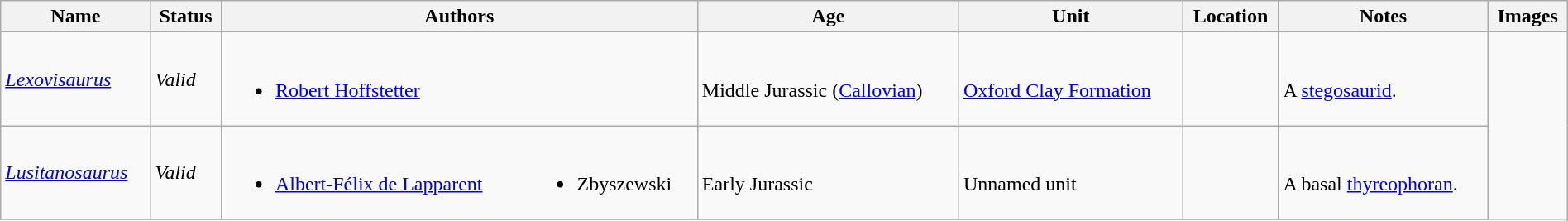<table class="wikitable sortable" align="center" width="100%">
<tr>
<th>Name</th>
<th>Status</th>
<th colspan="2">Authors</th>
<th>Age</th>
<th>Unit</th>
<th>Location</th>
<th class="unsortable">Notes</th>
<th class="unsortable">Images</th>
</tr>
<tr>
<td><em><a href='#'>Lexovisaurus</a></em></td>
<td><em>Valid</em></td>
<td style="border-right:0px" valign="top"><br><ul><li><a href='#'>Robert Hoffstetter</a></li></ul></td>
<td style="border-left:0px" valign="top"></td>
<td><br>Middle Jurassic (<a href='#'>Callovian</a>)</td>
<td><br><a href='#'>Oxford Clay Formation</a></td>
<td><br>
</td>
<td><br>A <a href='#'>stegosaurid</a>.</td>
</tr>
<tr>
<td><em><a href='#'>Lusitanosaurus</a></em></td>
<td><em>Valid</em></td>
<td style="border-right:0px" valign="top"><br><ul><li><a href='#'>Albert-Félix de Lapparent</a></li></ul></td>
<td style="border-left:0px" valign="top"><br><ul><li>Zbyszewski</li></ul></td>
<td><br>Early Jurassic</td>
<td><br>Unnamed unit</td>
<td><br></td>
<td><br>A basal <a href='#'>thyreophoran</a>.</td>
</tr>
<tr>
</tr>
</table>
